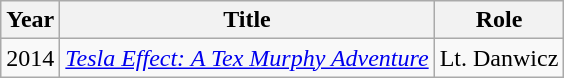<table class="wikitable sortable">
<tr>
<th>Year</th>
<th>Title</th>
<th>Role</th>
</tr>
<tr>
<td>2014</td>
<td><em><a href='#'>Tesla Effect: A Tex Murphy Adventure</a></em></td>
<td>Lt. Danwicz</td>
</tr>
</table>
